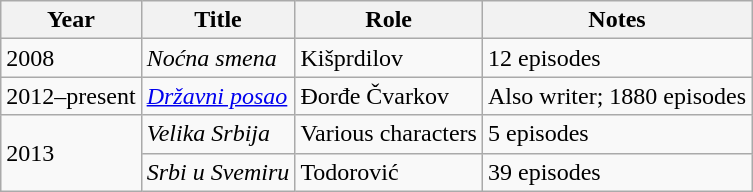<table class="wikitable">
<tr>
<th>Year</th>
<th>Title</th>
<th>Role</th>
<th>Notes</th>
</tr>
<tr>
<td>2008</td>
<td><em>Noćna smena</em></td>
<td>Kišprdilov</td>
<td>12 episodes</td>
</tr>
<tr>
<td>2012–present</td>
<td><em><a href='#'>Državni posao</a></em></td>
<td>Đorđe Čvarkov</td>
<td>Also writer; 1880 episodes</td>
</tr>
<tr>
<td rowspan="2">2013</td>
<td><em>Velika Srbija</em></td>
<td>Various characters</td>
<td>5 episodes</td>
</tr>
<tr>
<td><em>Srbi u Svemiru</em></td>
<td>Todorović</td>
<td>39 episodes</td>
</tr>
</table>
